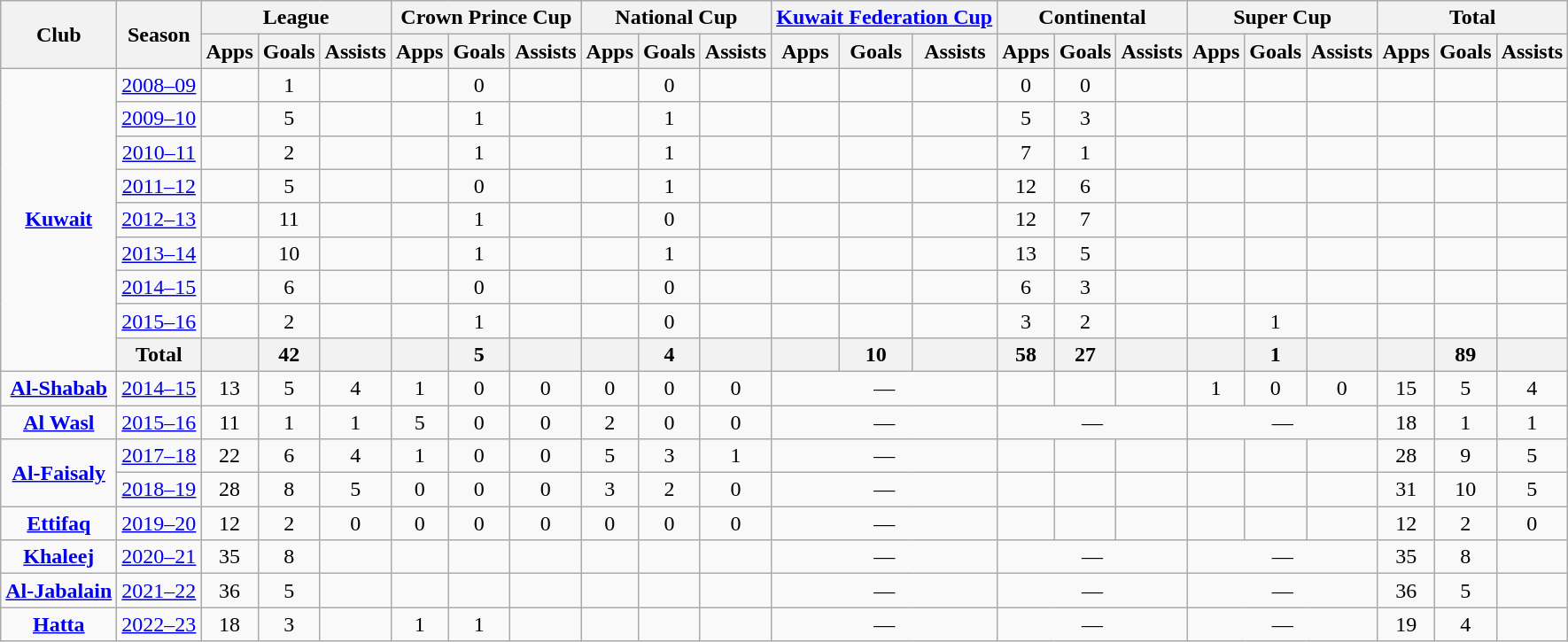<table class="wikitable" style="text-align: center;">
<tr>
<th rowspan="2">Club</th>
<th rowspan="2">Season</th>
<th colspan="3">League</th>
<th colspan="3">Crown Prince Cup</th>
<th colspan="3">National Cup</th>
<th colspan="3"><a href='#'>Kuwait Federation Cup</a></th>
<th colspan="3">Continental</th>
<th colspan="3">Super Cup</th>
<th colspan="3">Total</th>
</tr>
<tr>
<th>Apps</th>
<th>Goals</th>
<th>Assists</th>
<th>Apps</th>
<th>Goals</th>
<th>Assists</th>
<th>Apps</th>
<th>Goals</th>
<th>Assists</th>
<th>Apps</th>
<th>Goals</th>
<th>Assists</th>
<th>Apps</th>
<th>Goals</th>
<th>Assists</th>
<th>Apps</th>
<th>Goals</th>
<th>Assists</th>
<th>Apps</th>
<th>Goals</th>
<th>Assists</th>
</tr>
<tr>
<td rowspan=9 valign="center"><strong><a href='#'>Kuwait</a></strong></td>
<td><a href='#'>2008–09</a></td>
<td></td>
<td>1</td>
<td></td>
<td></td>
<td>0</td>
<td></td>
<td></td>
<td>0</td>
<td></td>
<td></td>
<td></td>
<td></td>
<td>0</td>
<td>0</td>
<td></td>
<td></td>
<td></td>
<td></td>
<td></td>
<td></td>
<td></td>
</tr>
<tr>
<td><a href='#'>2009–10</a></td>
<td></td>
<td>5</td>
<td></td>
<td></td>
<td>1</td>
<td></td>
<td></td>
<td>1</td>
<td></td>
<td></td>
<td></td>
<td></td>
<td>5</td>
<td>3</td>
<td></td>
<td></td>
<td></td>
<td></td>
<td></td>
<td></td>
<td></td>
</tr>
<tr>
<td><a href='#'>2010–11</a></td>
<td></td>
<td>2</td>
<td></td>
<td></td>
<td>1</td>
<td></td>
<td></td>
<td>1</td>
<td></td>
<td></td>
<td></td>
<td></td>
<td>7</td>
<td>1</td>
<td></td>
<td></td>
<td></td>
<td></td>
<td></td>
<td></td>
<td></td>
</tr>
<tr>
<td><a href='#'>2011–12</a></td>
<td></td>
<td>5</td>
<td></td>
<td></td>
<td>0</td>
<td></td>
<td></td>
<td>1</td>
<td></td>
<td></td>
<td></td>
<td></td>
<td>12</td>
<td>6</td>
<td></td>
<td></td>
<td></td>
<td></td>
<td></td>
<td></td>
<td></td>
</tr>
<tr>
<td><a href='#'>2012–13</a></td>
<td></td>
<td>11</td>
<td></td>
<td></td>
<td>1</td>
<td></td>
<td></td>
<td>0</td>
<td></td>
<td></td>
<td></td>
<td></td>
<td>12</td>
<td>7</td>
<td></td>
<td></td>
<td></td>
<td></td>
<td></td>
<td></td>
<td></td>
</tr>
<tr>
<td><a href='#'>2013–14</a></td>
<td></td>
<td>10</td>
<td></td>
<td></td>
<td>1</td>
<td></td>
<td></td>
<td>1</td>
<td></td>
<td></td>
<td></td>
<td></td>
<td>13</td>
<td>5</td>
<td></td>
<td></td>
<td></td>
<td></td>
<td></td>
<td></td>
<td></td>
</tr>
<tr>
<td><a href='#'>2014–15</a></td>
<td></td>
<td>6</td>
<td></td>
<td></td>
<td>0</td>
<td></td>
<td></td>
<td>0</td>
<td></td>
<td></td>
<td></td>
<td></td>
<td>6</td>
<td>3</td>
<td></td>
<td></td>
<td></td>
<td></td>
<td></td>
<td></td>
<td></td>
</tr>
<tr>
<td><a href='#'>2015–16</a></td>
<td></td>
<td>2</td>
<td></td>
<td></td>
<td>1</td>
<td></td>
<td></td>
<td>0</td>
<td></td>
<td></td>
<td></td>
<td></td>
<td>3</td>
<td>2</td>
<td></td>
<td></td>
<td>1</td>
<td></td>
<td></td>
<td></td>
<td></td>
</tr>
<tr>
<th>Total</th>
<th></th>
<th>42</th>
<th></th>
<th></th>
<th>5</th>
<th></th>
<th></th>
<th>4</th>
<th></th>
<th></th>
<th>10</th>
<th></th>
<th>58</th>
<th>27</th>
<th></th>
<th></th>
<th>1</th>
<th></th>
<th></th>
<th>89</th>
<th></th>
</tr>
<tr>
<td valign="center"><strong><a href='#'>Al-Shabab</a></strong></td>
<td><a href='#'>2014–15</a></td>
<td>13</td>
<td>5</td>
<td>4</td>
<td>1</td>
<td>0</td>
<td>0</td>
<td>0</td>
<td>0</td>
<td>0</td>
<td colspan=3>—</td>
<td></td>
<td></td>
<td></td>
<td>1</td>
<td>0</td>
<td>0</td>
<td>15</td>
<td>5</td>
<td>4</td>
</tr>
<tr>
<td valign="center"><strong><a href='#'>Al Wasl</a></strong></td>
<td><a href='#'>2015–16</a></td>
<td>11</td>
<td>1</td>
<td>1</td>
<td>5</td>
<td>0</td>
<td>0</td>
<td>2</td>
<td>0</td>
<td>0</td>
<td colspan=3>—</td>
<td colspan=3>—</td>
<td colspan=3>—</td>
<td>18</td>
<td>1</td>
<td>1</td>
</tr>
<tr>
<td rowspan=2 valign="center"><strong><a href='#'>Al-Faisaly</a></strong></td>
<td><a href='#'>2017–18</a></td>
<td>22</td>
<td>6</td>
<td>4</td>
<td>1</td>
<td>0</td>
<td>0</td>
<td>5</td>
<td>3</td>
<td>1</td>
<td colspan=3>—</td>
<td></td>
<td></td>
<td></td>
<td></td>
<td></td>
<td></td>
<td>28</td>
<td>9</td>
<td>5</td>
</tr>
<tr>
<td><a href='#'>2018–19</a></td>
<td>28</td>
<td>8</td>
<td>5</td>
<td>0</td>
<td>0</td>
<td>0</td>
<td>3</td>
<td>2</td>
<td>0</td>
<td colspan=3>—</td>
<td></td>
<td></td>
<td></td>
<td></td>
<td></td>
<td></td>
<td>31</td>
<td>10</td>
<td>5</td>
</tr>
<tr>
<td valign="center"><strong><a href='#'>Ettifaq</a></strong></td>
<td><a href='#'>2019–20</a></td>
<td>12</td>
<td>2</td>
<td>0</td>
<td>0</td>
<td>0</td>
<td>0</td>
<td>0</td>
<td>0</td>
<td>0</td>
<td colspan=3>—</td>
<td></td>
<td></td>
<td></td>
<td></td>
<td></td>
<td></td>
<td>12</td>
<td>2</td>
<td>0</td>
</tr>
<tr>
<td valign="center"><strong><a href='#'>Khaleej</a></strong></td>
<td><a href='#'>2020–21</a></td>
<td>35</td>
<td>8</td>
<td></td>
<td></td>
<td></td>
<td></td>
<td></td>
<td></td>
<td></td>
<td colspan=3>—</td>
<td colspan=3>—</td>
<td colspan=3>—</td>
<td>35</td>
<td>8</td>
<td></td>
</tr>
<tr>
<td valign="center"><strong><a href='#'>Al-Jabalain</a></strong></td>
<td><a href='#'>2021–22</a></td>
<td>36</td>
<td>5</td>
<td></td>
<td></td>
<td></td>
<td></td>
<td></td>
<td></td>
<td></td>
<td colspan=3>—</td>
<td colspan=3>—</td>
<td colspan=3>—</td>
<td>36</td>
<td>5</td>
<td></td>
</tr>
<tr>
<td valign="center"><strong><a href='#'>Hatta</a></strong></td>
<td><a href='#'>2022–23</a></td>
<td>18</td>
<td>3</td>
<td></td>
<td>1</td>
<td>1</td>
<td></td>
<td></td>
<td></td>
<td></td>
<td colspan=3>—</td>
<td colspan=3>—</td>
<td colspan=3>—</td>
<td>19</td>
<td>4</td>
<td></td>
</tr>
</table>
